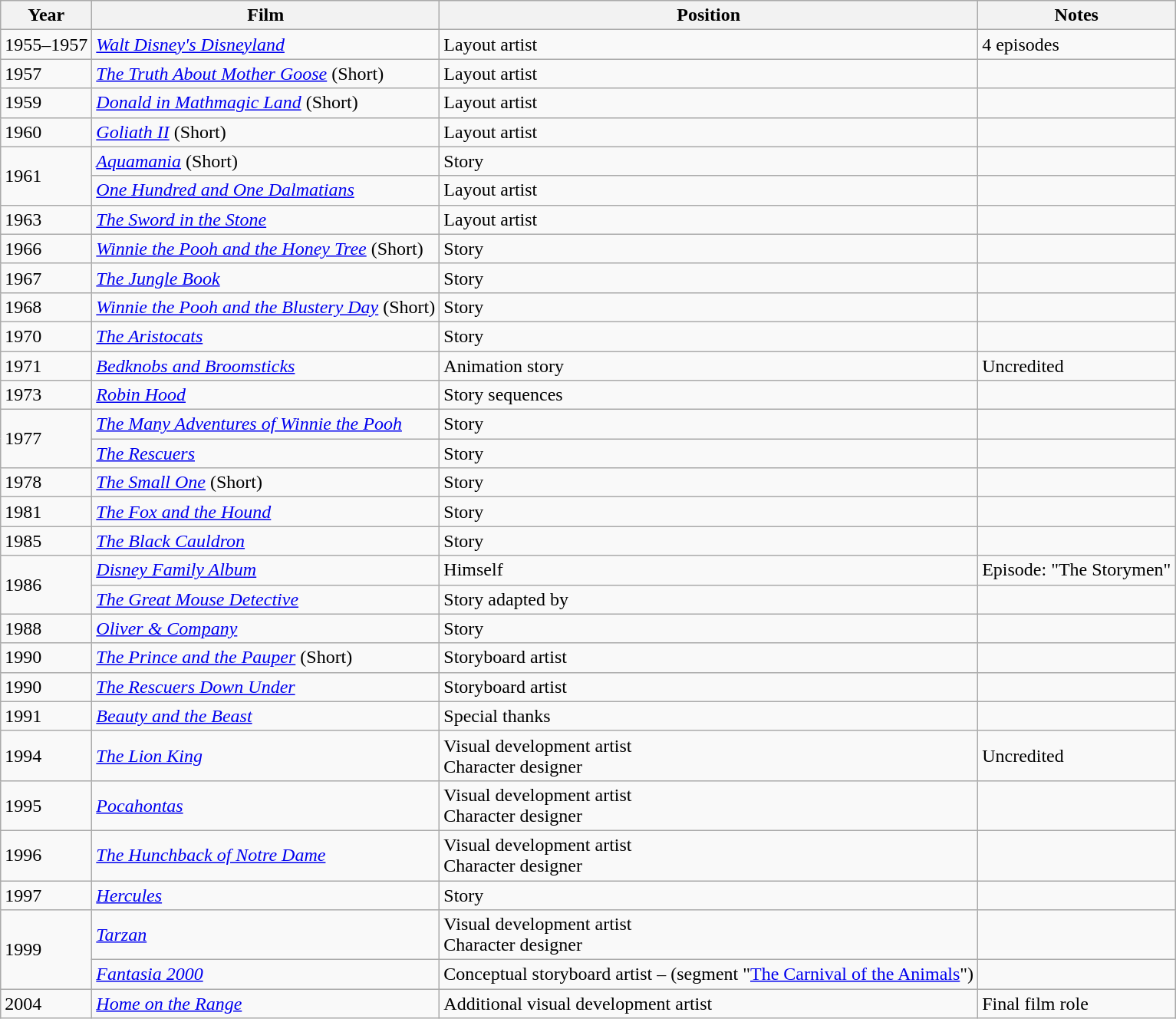<table class="wikitable">
<tr>
<th>Year</th>
<th>Film</th>
<th>Position</th>
<th>Notes</th>
</tr>
<tr>
<td>1955–1957</td>
<td><em><a href='#'>Walt Disney's Disneyland</a></em></td>
<td>Layout artist</td>
<td>4 episodes</td>
</tr>
<tr>
<td>1957</td>
<td><em><a href='#'>The Truth About Mother Goose</a></em> (Short)</td>
<td>Layout artist</td>
<td></td>
</tr>
<tr>
<td>1959</td>
<td><em><a href='#'>Donald in Mathmagic Land</a></em> (Short)</td>
<td>Layout artist</td>
<td></td>
</tr>
<tr>
<td>1960</td>
<td><em><a href='#'>Goliath II</a></em> (Short)</td>
<td>Layout artist</td>
<td></td>
</tr>
<tr>
<td rowspan="2">1961</td>
<td><em><a href='#'>Aquamania</a></em> (Short)</td>
<td>Story</td>
<td></td>
</tr>
<tr>
<td><em><a href='#'>One Hundred and One Dalmatians</a></em></td>
<td>Layout artist</td>
<td></td>
</tr>
<tr>
<td>1963</td>
<td><em><a href='#'>The Sword in the Stone</a></em></td>
<td>Layout artist</td>
<td></td>
</tr>
<tr>
<td>1966</td>
<td><em><a href='#'>Winnie the Pooh and the Honey Tree</a></em> (Short)</td>
<td>Story</td>
</tr>
<tr>
<td>1967</td>
<td><em><a href='#'>The Jungle Book</a></em></td>
<td>Story</td>
<td></td>
</tr>
<tr>
<td>1968</td>
<td><em><a href='#'>Winnie the Pooh and the Blustery Day</a></em> (Short)</td>
<td>Story</td>
</tr>
<tr>
<td>1970</td>
<td><em><a href='#'>The Aristocats</a></em></td>
<td>Story</td>
<td></td>
</tr>
<tr>
<td>1971</td>
<td><em><a href='#'>Bedknobs and Broomsticks</a></em></td>
<td>Animation story</td>
<td>Uncredited</td>
</tr>
<tr>
<td>1973</td>
<td><em><a href='#'>Robin Hood</a></em></td>
<td>Story sequences</td>
<td></td>
</tr>
<tr>
<td rowspan="2">1977</td>
<td><em><a href='#'>The Many Adventures of Winnie the Pooh</a></em></td>
<td>Story</td>
<td></td>
</tr>
<tr>
<td><em><a href='#'>The Rescuers</a></em></td>
<td>Story</td>
<td></td>
</tr>
<tr>
<td>1978</td>
<td><em><a href='#'>The Small One</a></em> (Short)</td>
<td>Story</td>
<td></td>
</tr>
<tr>
<td>1981</td>
<td><em><a href='#'>The Fox and the Hound</a></em></td>
<td>Story</td>
<td></td>
</tr>
<tr>
<td>1985</td>
<td><em><a href='#'>The Black Cauldron</a></em></td>
<td>Story</td>
<td></td>
</tr>
<tr>
<td rowspan="2">1986</td>
<td><em><a href='#'>Disney Family Album</a></em></td>
<td>Himself</td>
<td>Episode: "The Storymen"</td>
</tr>
<tr>
<td><em><a href='#'>The Great Mouse Detective</a></em></td>
<td>Story adapted by</td>
<td></td>
</tr>
<tr>
<td>1988</td>
<td><em><a href='#'>Oliver & Company</a></em></td>
<td>Story</td>
<td></td>
</tr>
<tr>
<td>1990</td>
<td><em><a href='#'>The Prince and the Pauper</a></em> (Short)</td>
<td>Storyboard artist</td>
<td></td>
</tr>
<tr>
<td>1990</td>
<td><em><a href='#'>The Rescuers Down Under</a></em></td>
<td>Storyboard artist</td>
<td></td>
</tr>
<tr>
<td>1991</td>
<td><em><a href='#'>Beauty and the Beast</a></em></td>
<td>Special thanks</td>
<td></td>
</tr>
<tr>
<td>1994</td>
<td><em><a href='#'>The Lion King</a></em></td>
<td>Visual development artist<br>Character designer</td>
<td>Uncredited</td>
</tr>
<tr>
<td>1995</td>
<td><em><a href='#'>Pocahontas</a></em></td>
<td>Visual development artist<br>Character designer</td>
<td></td>
</tr>
<tr>
<td>1996</td>
<td><em><a href='#'>The Hunchback of Notre Dame</a></em></td>
<td>Visual development artist<br>Character designer</td>
<td></td>
</tr>
<tr>
<td>1997</td>
<td><em><a href='#'>Hercules</a></em></td>
<td>Story</td>
<td></td>
</tr>
<tr>
<td rowspan="2">1999</td>
<td><em><a href='#'>Tarzan</a></em></td>
<td>Visual development artist<br>Character designer</td>
<td></td>
</tr>
<tr>
<td><em><a href='#'>Fantasia 2000</a></em></td>
<td>Conceptual storyboard artist – (segment "<a href='#'>The Carnival of the Animals</a>")</td>
<td></td>
</tr>
<tr>
<td>2004</td>
<td><em><a href='#'>Home on the Range</a></em></td>
<td>Additional visual development artist</td>
<td>Final film role</td>
</tr>
</table>
